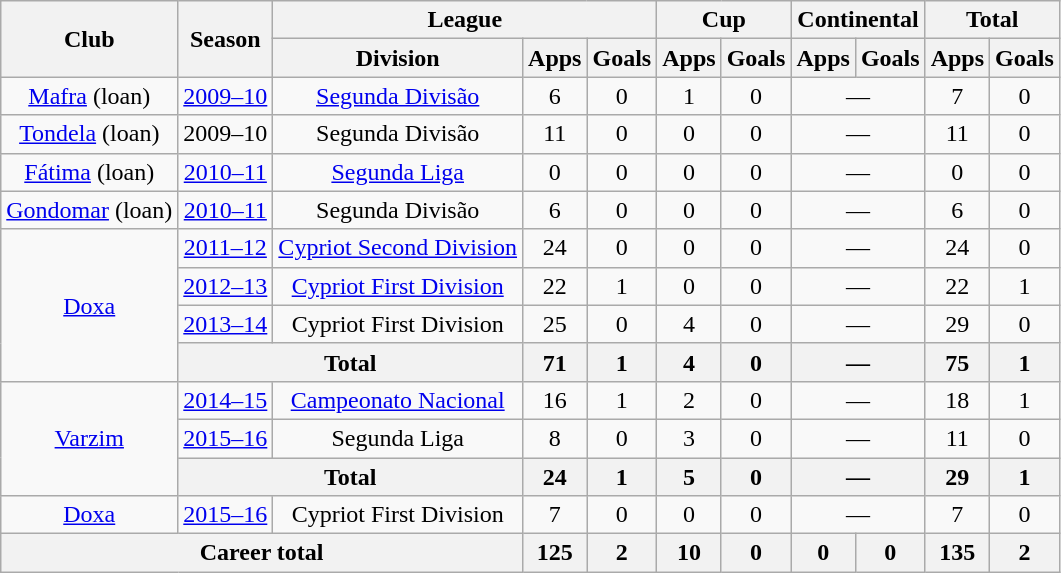<table class="wikitable" style="text-align:center">
<tr>
<th rowspan="2">Club</th>
<th rowspan="2">Season</th>
<th colspan="3">League</th>
<th colspan="2">Cup</th>
<th colspan="2">Continental</th>
<th colspan="2">Total</th>
</tr>
<tr>
<th>Division</th>
<th>Apps</th>
<th>Goals</th>
<th>Apps</th>
<th>Goals</th>
<th>Apps</th>
<th>Goals</th>
<th>Apps</th>
<th>Goals</th>
</tr>
<tr>
<td><a href='#'>Mafra</a> (loan)</td>
<td><a href='#'>2009–10</a></td>
<td><a href='#'>Segunda Divisão</a></td>
<td>6</td>
<td>0</td>
<td>1</td>
<td>0</td>
<td colspan="2">—</td>
<td>7</td>
<td>0</td>
</tr>
<tr>
<td><a href='#'>Tondela</a> (loan)</td>
<td>2009–10</td>
<td>Segunda Divisão</td>
<td>11</td>
<td>0</td>
<td>0</td>
<td>0</td>
<td colspan="2">—</td>
<td>11</td>
<td>0</td>
</tr>
<tr>
<td><a href='#'>Fátima</a> (loan)</td>
<td><a href='#'>2010–11</a></td>
<td><a href='#'>Segunda Liga</a></td>
<td>0</td>
<td>0</td>
<td>0</td>
<td>0</td>
<td colspan="2">—</td>
<td>0</td>
<td>0</td>
</tr>
<tr>
<td><a href='#'>Gondomar</a> (loan)</td>
<td><a href='#'>2010–11</a></td>
<td>Segunda Divisão</td>
<td>6</td>
<td>0</td>
<td>0</td>
<td>0</td>
<td colspan="2">—</td>
<td>6</td>
<td>0</td>
</tr>
<tr>
<td rowspan="4"><a href='#'>Doxa</a></td>
<td><a href='#'>2011–12</a></td>
<td><a href='#'>Cypriot Second Division</a></td>
<td>24</td>
<td>0</td>
<td>0</td>
<td>0</td>
<td colspan="2">—</td>
<td>24</td>
<td>0</td>
</tr>
<tr>
<td><a href='#'>2012–13</a></td>
<td><a href='#'>Cypriot First Division</a></td>
<td>22</td>
<td>1</td>
<td>0</td>
<td>0</td>
<td colspan="2">—</td>
<td>22</td>
<td>1</td>
</tr>
<tr>
<td><a href='#'>2013–14</a></td>
<td>Cypriot First Division</td>
<td>25</td>
<td>0</td>
<td>4</td>
<td>0</td>
<td colspan="2">—</td>
<td>29</td>
<td>0</td>
</tr>
<tr>
<th colspan="2">Total</th>
<th>71</th>
<th>1</th>
<th>4</th>
<th>0</th>
<th colspan="2">—</th>
<th>75</th>
<th>1</th>
</tr>
<tr>
<td rowspan="3"><a href='#'>Varzim</a></td>
<td><a href='#'>2014–15</a></td>
<td><a href='#'>Campeonato Nacional</a></td>
<td>16</td>
<td>1</td>
<td>2</td>
<td>0</td>
<td colspan="2">—</td>
<td>18</td>
<td>1</td>
</tr>
<tr>
<td><a href='#'>2015–16</a></td>
<td>Segunda Liga</td>
<td>8</td>
<td>0</td>
<td>3</td>
<td>0</td>
<td colspan="2">—</td>
<td>11</td>
<td>0</td>
</tr>
<tr>
<th colspan="2">Total</th>
<th>24</th>
<th>1</th>
<th>5</th>
<th>0</th>
<th colspan="2">—</th>
<th>29</th>
<th>1</th>
</tr>
<tr>
<td><a href='#'>Doxa</a></td>
<td><a href='#'>2015–16</a></td>
<td>Cypriot First Division</td>
<td>7</td>
<td>0</td>
<td>0</td>
<td>0</td>
<td colspan="2">—</td>
<td>7</td>
<td>0</td>
</tr>
<tr>
<th colspan="3">Career total</th>
<th>125</th>
<th>2</th>
<th>10</th>
<th>0</th>
<th>0</th>
<th>0</th>
<th>135</th>
<th>2</th>
</tr>
</table>
